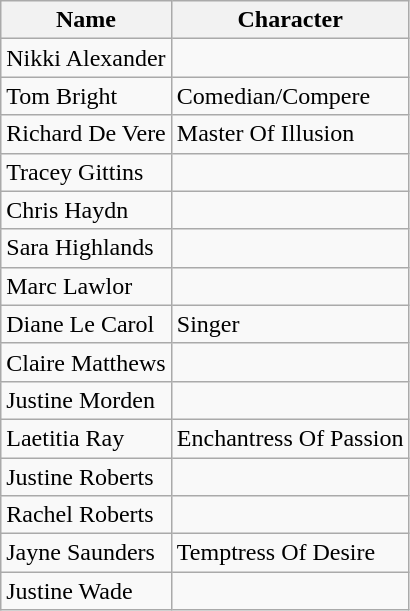<table class="wikitable">
<tr>
<th>Name</th>
<th>Character</th>
</tr>
<tr>
<td>Nikki Alexander</td>
<td></td>
</tr>
<tr>
<td>Tom Bright</td>
<td>Comedian/Compere</td>
</tr>
<tr>
<td>Richard De Vere</td>
<td>Master Of Illusion</td>
</tr>
<tr>
<td>Tracey Gittins</td>
<td></td>
</tr>
<tr>
<td>Chris Haydn</td>
<td></td>
</tr>
<tr>
<td>Sara Highlands</td>
<td></td>
</tr>
<tr>
<td>Marc Lawlor</td>
<td></td>
</tr>
<tr>
<td>Diane Le Carol</td>
<td>Singer</td>
</tr>
<tr>
<td>Claire Matthews</td>
<td></td>
</tr>
<tr>
<td>Justine Morden</td>
<td></td>
</tr>
<tr>
<td>Laetitia Ray</td>
<td>Enchantress Of Passion</td>
</tr>
<tr>
<td>Justine Roberts</td>
<td></td>
</tr>
<tr>
<td>Rachel Roberts</td>
<td></td>
</tr>
<tr>
<td>Jayne Saunders</td>
<td>Temptress Of Desire</td>
</tr>
<tr>
<td>Justine Wade</td>
<td></td>
</tr>
</table>
